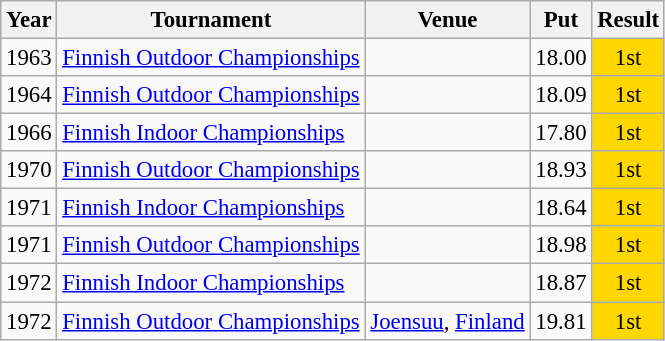<table class="wikitable" style="font-size: 95%;">
<tr>
<th>Year</th>
<th>Tournament</th>
<th>Venue</th>
<th>Put</th>
<th>Result</th>
</tr>
<tr>
<td>1963</td>
<td><a href='#'>Finnish Outdoor Championships</a></td>
<td></td>
<td>18.00</td>
<td bgcolor="gold" align="center">1st</td>
</tr>
<tr>
<td>1964</td>
<td><a href='#'>Finnish Outdoor Championships</a></td>
<td></td>
<td>18.09</td>
<td bgcolor="gold" align="center">1st</td>
</tr>
<tr>
<td>1966</td>
<td><a href='#'>Finnish Indoor Championships</a></td>
<td></td>
<td>17.80</td>
<td bgcolor="gold" align="center">1st</td>
</tr>
<tr>
<td>1970</td>
<td><a href='#'>Finnish Outdoor Championships</a></td>
<td></td>
<td>18.93</td>
<td bgcolor="gold" align="center">1st</td>
</tr>
<tr>
<td>1971</td>
<td><a href='#'>Finnish Indoor Championships</a></td>
<td></td>
<td>18.64</td>
<td bgcolor="gold" align="center">1st</td>
</tr>
<tr>
<td>1971</td>
<td><a href='#'>Finnish Outdoor Championships</a></td>
<td></td>
<td>18.98</td>
<td bgcolor="gold" align="center">1st</td>
</tr>
<tr>
<td>1972</td>
<td><a href='#'>Finnish Indoor Championships</a></td>
<td></td>
<td>18.87</td>
<td bgcolor="gold" align="center">1st</td>
</tr>
<tr>
<td>1972</td>
<td><a href='#'>Finnish Outdoor Championships</a></td>
<td><a href='#'>Joensuu</a>, <a href='#'>Finland</a></td>
<td>19.81</td>
<td bgcolor="gold" align="center">1st</td>
</tr>
</table>
